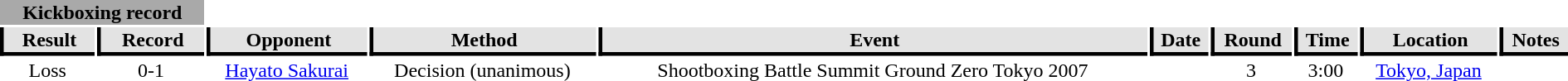<table class="toccolours" width=100% style="clear:both; margin:1.5em auto; text-align:center;">
<tr>
<th colspan=2 style="background:#A9A9A9"><span>Kickboxing record</span></th>
</tr>
<tr>
<th style="border-style: none none solid solid; background: #e3e3e3"><strong>Result</strong></th>
<th style="border-style: none none solid solid; background: #e3e3e3"><strong>Record</strong></th>
<th style="border-style: none none solid solid; background: #e3e3e3"><strong>Opponent</strong></th>
<th style="border-style: none none solid solid; background: #e3e3e3"><strong>Method</strong></th>
<th style="border-style: none none solid solid; background: #e3e3e3"><strong>Event</strong></th>
<th style="border-style: none none solid solid; background: #e3e3e3"><strong>Date</strong></th>
<th style="border-style: none none solid solid; background: #e3e3e3"><strong>Round</strong></th>
<th style="border-style: none none solid solid; background: #e3e3e3"><strong>Time</strong></th>
<th style="border-style: none none solid solid; background: #e3e3e3"><strong>Location</strong></th>
<th style="border-style: none none solid solid; background: #e3e3e3"><strong>Notes</strong></th>
</tr>
<tr>
<td>Loss</td>
<td>0-1</td>
<td> <a href='#'>Hayato Sakurai</a></td>
<td>Decision (unanimous)</td>
<td>Shootboxing Battle Summit Ground Zero Tokyo 2007</td>
<td></td>
<td align="center">3</td>
<td align="center">3:00</td>
<td><a href='#'>Tokyo, Japan</a></td>
<td></td>
</tr>
<tr>
</tr>
</table>
